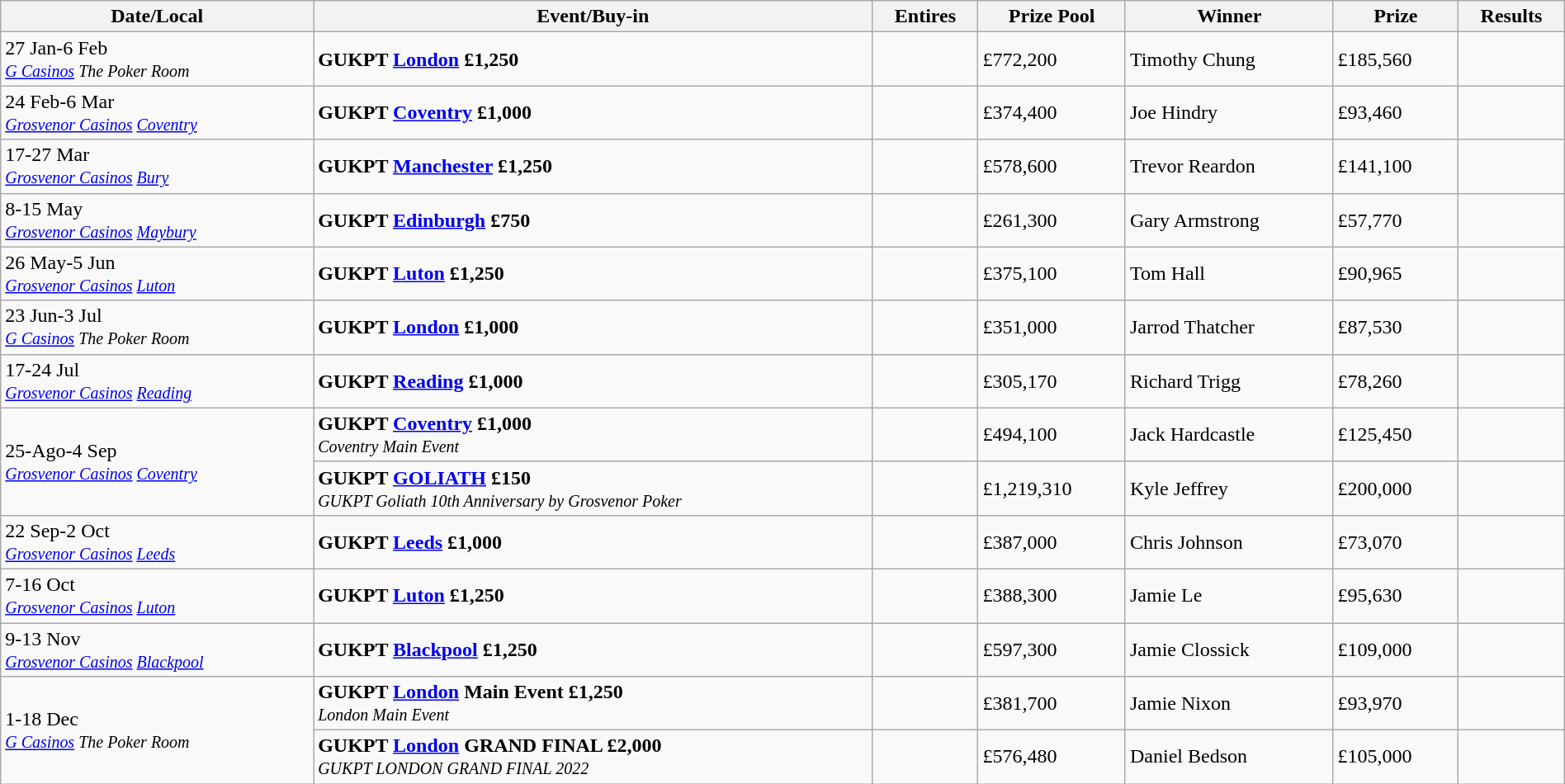<table class="wikitable" width="100%">
<tr>
<th width="20%">Date/Local</th>
<th !width="15%">Event/Buy-in</th>
<th !width="10%">Entires</th>
<th !width="10%">Prize Pool</th>
<th !width="25%">Winner</th>
<th !width="10%">Prize</th>
<th !width="10%">Results</th>
</tr>
<tr>
<td>27 Jan-6 Feb<br><small><em><a href='#'>G Casinos</a> The Poker Room</em></small></td>
<td> <strong>GUKPT <a href='#'>London</a> £1,250</strong></td>
<td></td>
<td>£772,200</td>
<td> Timothy Chung</td>
<td>£185,560</td>
<td></td>
</tr>
<tr>
<td>24 Feb-6 Mar<br><small><em><a href='#'>Grosvenor Casinos</a> <a href='#'>Coventry</a></em></small></td>
<td> <strong>GUKPT <a href='#'>Coventry</a> £1,000</strong></td>
<td></td>
<td>£374,400</td>
<td> Joe Hindry</td>
<td>£93,460</td>
<td></td>
</tr>
<tr>
<td>17-27 Mar<br><small><em><a href='#'>Grosvenor Casinos</a> <a href='#'>Bury</a></em></small></td>
<td> <strong>GUKPT <a href='#'>Manchester</a> £1,250</strong><br></td>
<td></td>
<td>£578,600</td>
<td> Trevor Reardon</td>
<td>£141,100</td>
<td></td>
</tr>
<tr>
<td>8-15 May<br><small><em><a href='#'>Grosvenor Casinos</a> <a href='#'>Maybury</a></em></small></td>
<td> <strong>GUKPT <a href='#'>Edinburgh</a> £750</strong></td>
<td></td>
<td>£261,300</td>
<td> Gary Armstrong</td>
<td>£57,770</td>
<td></td>
</tr>
<tr>
<td>26 May-5 Jun<br><small><em><a href='#'>Grosvenor Casinos</a> <a href='#'>Luton</a></em></small></td>
<td> <strong>GUKPT <a href='#'>Luton</a> £1,250</strong></td>
<td></td>
<td>£375,100</td>
<td> Tom Hall</td>
<td>£90,965</td>
<td></td>
</tr>
<tr>
<td>23 Jun-3 Jul<br><small><em><a href='#'>G Casinos</a> The Poker Room</em></small></td>
<td> <strong>GUKPT <a href='#'>London</a> £1,000</strong><br></td>
<td></td>
<td>£351,000</td>
<td> Jarrod Thatcher</td>
<td>£87,530</td>
<td></td>
</tr>
<tr>
<td>17-24 Jul<br><small><em><a href='#'>Grosvenor Casinos</a> <a href='#'>Reading</a></em></small></td>
<td> <strong>GUKPT <a href='#'>Reading</a> £1,000</strong></td>
<td></td>
<td>£305,170</td>
<td> Richard Trigg</td>
<td>£78,260</td>
<td></td>
</tr>
<tr>
<td rowspan="2">25-Ago-4 Sep<br><small><em><a href='#'>Grosvenor Casinos</a> <a href='#'>Coventry</a></em></small></td>
<td> <strong>GUKPT <a href='#'>Coventry</a> £1,000</strong><br><small><em>Coventry Main Event</em></small></td>
<td></td>
<td>£494,100</td>
<td> Jack Hardcastle</td>
<td>£125,450</td>
<td></td>
</tr>
<tr>
<td> <strong>GUKPT <a href='#'>GOLIATH</a> £150</strong><br><small><em>GUKPT Goliath 10th Anniversary by Grosvenor Poker</em></small></td>
<td></td>
<td>£1,219,310</td>
<td> Kyle Jeffrey</td>
<td>£200,000</td>
<td></td>
</tr>
<tr>
<td>22 Sep-2 Oct<br><small><em><a href='#'>Grosvenor Casinos</a> <a href='#'>Leeds</a></em></small></td>
<td> <strong>GUKPT <a href='#'>Leeds</a> £1,000</strong></td>
<td></td>
<td>£387,000</td>
<td> Chris Johnson</td>
<td>£73,070</td>
<td></td>
</tr>
<tr>
<td>7-16 Oct<br><small><em><a href='#'>Grosvenor Casinos</a> <a href='#'>Luton</a></em></small></td>
<td> <strong>GUKPT <a href='#'>Luton</a> £1,250</strong></td>
<td></td>
<td>£388,300</td>
<td> Jamie Le</td>
<td>£95,630</td>
<td></td>
</tr>
<tr>
<td>9-13 Nov<br><small><em><a href='#'>Grosvenor Casinos</a> <a href='#'>Blackpool</a></em></small></td>
<td> <strong>GUKPT <a href='#'>Blackpool</a> £1,250</strong></td>
<td></td>
<td>£597,300</td>
<td> Jamie Clossick</td>
<td>£109,000</td>
<td></td>
</tr>
<tr>
<td rowspan="2">1-18  Dec<br><small><em><a href='#'>G Casinos</a> The Poker Room</em></small></td>
<td> <strong>GUKPT <a href='#'>London</a> Main Event £1,250</strong><br><small><em>London Main Event</em></small></td>
<td></td>
<td>£381,700</td>
<td> Jamie Nixon</td>
<td>£93,970</td>
<td></td>
</tr>
<tr>
<td> <strong>GUKPT <a href='#'>London</a> GRAND FINAL £2,000</strong><br><small><em>GUKPT LONDON GRAND FINAL 2022</em></small></td>
<td></td>
<td>£576,480</td>
<td> Daniel Bedson</td>
<td>£105,000</td>
<td></td>
</tr>
</table>
